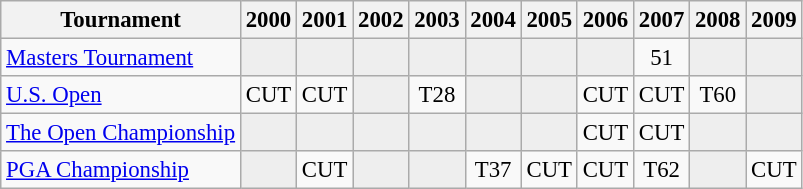<table class="wikitable" style="font-size:95%;text-align:center;">
<tr>
<th>Tournament</th>
<th>2000</th>
<th>2001</th>
<th>2002</th>
<th>2003</th>
<th>2004</th>
<th>2005</th>
<th>2006</th>
<th>2007</th>
<th>2008</th>
<th>2009</th>
</tr>
<tr>
<td align=left><a href='#'>Masters Tournament</a></td>
<td style="background:#eeeeee;"></td>
<td style="background:#eeeeee;"></td>
<td style="background:#eeeeee;"></td>
<td style="background:#eeeeee;"></td>
<td style="background:#eeeeee;"></td>
<td style="background:#eeeeee;"></td>
<td style="background:#eeeeee;"></td>
<td>51</td>
<td style="background:#eeeeee;"></td>
<td style="background:#eeeeee;"></td>
</tr>
<tr>
<td align=left><a href='#'>U.S. Open</a></td>
<td>CUT</td>
<td>CUT</td>
<td style="background:#eeeeee;"></td>
<td>T28</td>
<td style="background:#eeeeee;"></td>
<td style="background:#eeeeee;"></td>
<td>CUT</td>
<td>CUT</td>
<td>T60</td>
<td style="background:#eeeeee;"></td>
</tr>
<tr>
<td align=left><a href='#'>The Open Championship</a></td>
<td style="background:#eeeeee;"></td>
<td style="background:#eeeeee;"></td>
<td style="background:#eeeeee;"></td>
<td style="background:#eeeeee;"></td>
<td style="background:#eeeeee;"></td>
<td style="background:#eeeeee;"></td>
<td>CUT</td>
<td>CUT</td>
<td style="background:#eeeeee;"></td>
<td style="background:#eeeeee;"></td>
</tr>
<tr>
<td align=left><a href='#'>PGA Championship</a></td>
<td style="background:#eeeeee;"></td>
<td>CUT</td>
<td style="background:#eeeeee;"></td>
<td style="background:#eeeeee;"></td>
<td>T37</td>
<td>CUT</td>
<td>CUT</td>
<td>T62</td>
<td style="background:#eeeeee;"></td>
<td>CUT</td>
</tr>
</table>
